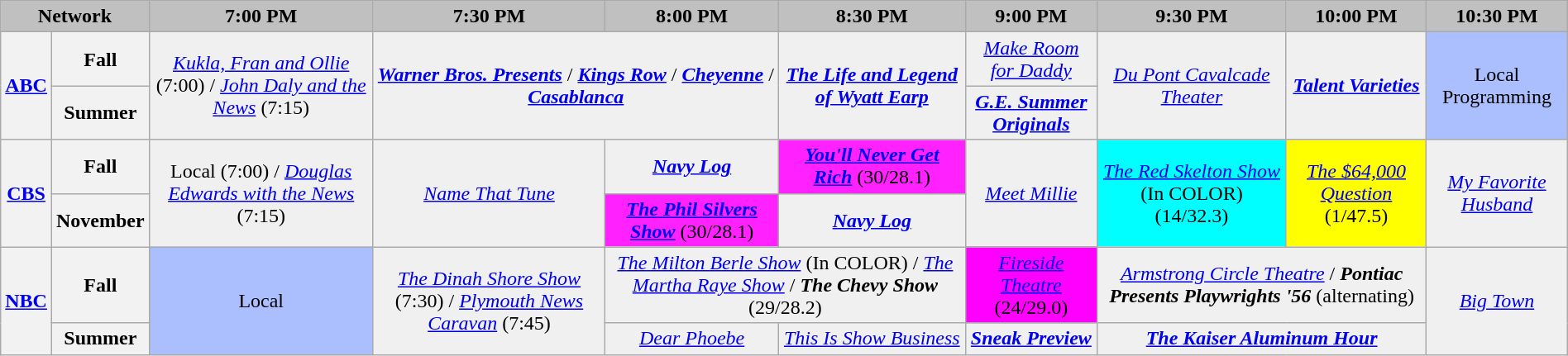<table class="wikitable" style="width:100%;margin-right:0;text-align:center">
<tr>
<th colspan="2" style="background-color:#C0C0C0;text-align:center">Network</th>
<th style="background-color:#C0C0C0;text-align:center">7:00 PM</th>
<th style="background-color:#C0C0C0;text-align:center">7:30 PM</th>
<th style="background-color:#C0C0C0;text-align:center">8:00 PM</th>
<th style="background-color:#C0C0C0;text-align:center">8:30 PM</th>
<th style="background-color:#C0C0C0;text-align:center">9:00 PM</th>
<th style="background-color:#C0C0C0;text-align:center">9:30 PM</th>
<th style="background-color:#C0C0C0;text-align:center">10:00 PM</th>
<th style="background-color:#C0C0C0;text-align:center">10:30 PM</th>
</tr>
<tr>
<th rowspan="2"><a href='#'>ABC</a></th>
<th>Fall</th>
<td bgcolor="#F0F0F0" rowspan="2"><em><a href='#'>Kukla, Fran and Ollie</a></em> (7:00) / <em><a href='#'>John Daly and the News</a></em> (7:15)</td>
<td bgcolor="#F0F0F0" colspan="2" rowspan="2"><strong><em><a href='#'>Warner Bros. Presents</a></em></strong> / <strong><em><a href='#'>Kings Row</a></em></strong> / <strong><em><a href='#'>Cheyenne</a></em></strong> / <strong><em><a href='#'>Casablanca</a></em></strong></td>
<td bgcolor="#F0F0F0" rowspan="2"><strong><em><a href='#'>The Life and Legend of Wyatt Earp</a></em></strong></td>
<td bgcolor="#F0F0F0"><em><a href='#'>Make Room for Daddy</a></em></td>
<td bgcolor="#F0F0F0" rowspan="2"><em><a href='#'>Du Pont Cavalcade Theater</a></em></td>
<td bgcolor="#F0F0F0" rowspan="2"><strong><em><a href='#'>Talent Varieties</a></em></strong></td>
<td bgcolor="#abbfff" rowspan="2">Local Programming</td>
</tr>
<tr>
<th>Summer</th>
<td bgcolor="#F0F0F0"><strong><em><a href='#'>G.E. Summer Originals</a></em></strong></td>
</tr>
<tr>
<th rowspan="2"><a href='#'>CBS</a></th>
<th>Fall</th>
<td bgcolor="#F0F0F0" rowspan="2">Local (7:00) / <em><a href='#'>Douglas Edwards with the News</a></em> (7:15)</td>
<td bgcolor="#F0F0F0" rowspan="2"><em><a href='#'>Name That Tune</a></em></td>
<td bgcolor="#F0F0F0"><strong><em><a href='#'>Navy Log</a></em></strong></td>
<td bgcolor="#FF22FF"><strong><em><a href='#'>You'll Never Get Rich</a></em></strong> (30/28.1)</td>
<td bgcolor="#F0F0F0" rowspan="2"><em><a href='#'>Meet Millie</a></em></td>
<td bgcolor="#00FFFF" rowspan="2"><em><a href='#'>The Red Skelton Show</a></em> (In <span>C</span><span>O</span><span>L</span><span>O</span><span>R</span>) (14/32.3)</td>
<td bgcolor="#FFFF00" rowspan="2"><em><a href='#'>The $64,000 Question</a></em> (1/47.5)</td>
<td bgcolor="#F0F0F0" rowspan="2"><em><a href='#'>My Favorite Husband</a></em></td>
</tr>
<tr>
<th>November</th>
<td bgcolor="#FF22FF"><strong><em><a href='#'>The Phil Silvers Show</a></em></strong> (30/28.1)</td>
<td bgcolor="F0F0F0"><strong><em><a href='#'>Navy Log</a></em></strong></td>
</tr>
<tr>
<th rowspan="2"><a href='#'>NBC</a></th>
<th>Fall</th>
<td bgcolor="#abbfff" rowspan="2">Local</td>
<td bgcolor="#F0F0F0" rowspan="2"><em><a href='#'>The Dinah Shore Show</a></em> (7:30) / <em><a href='#'>Plymouth News Caravan</a></em> (7:45)</td>
<td bgcolor="#F0F0F0" colspan="2"><em><a href='#'>The Milton Berle Show</a></em> (In <span>C</span><span>O</span><span>L</span><span>O</span><span>R</span>) / <em><a href='#'>The Martha Raye Show</a></em> / <span><strong><em>The Chevy Show</em></strong> (29/28.2)</span></td>
<td bgcolor="#FF00FF"><em><a href='#'>Fireside Theatre</a></em> (24/29.0)</td>
<td bgcolor="#F0F0F0" colspan="2"><em><a href='#'>Armstrong Circle Theatre</a></em> / <strong><em>Pontiac Presents Playwrights '56</em></strong> (alternating)</td>
<td bgcolor="#F0F0F0" rowspan="2"><em><a href='#'>Big Town</a></em></td>
</tr>
<tr>
<th>Summer</th>
<td bgcolor="#F0F0F0"><em><a href='#'>Dear Phoebe</a></em></td>
<td bgcolor="#F0F0F0"><em><a href='#'>This Is Show Business</a></em></td>
<td bgcolor="#F0F0F0"><strong><em><a href='#'>Sneak Preview</a></em></strong></td>
<td bgcolor="#F0F0F0" colspan="2"><strong><em><a href='#'>The Kaiser Aluminum Hour</a></em></strong></td>
</tr>
</table>
